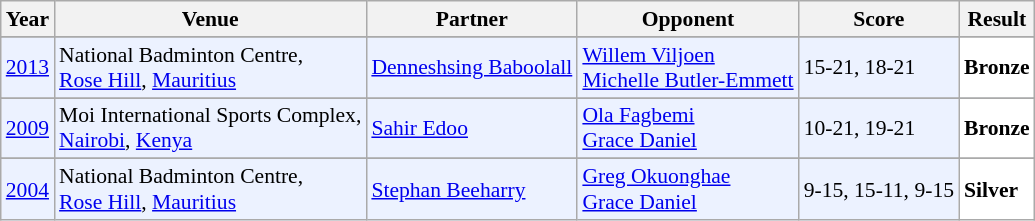<table class="sortable wikitable" style="font-size: 90%;">
<tr>
<th>Year</th>
<th>Venue</th>
<th>Partner</th>
<th>Opponent</th>
<th>Score</th>
<th>Result</th>
</tr>
<tr>
</tr>
<tr style="background:#ECF2FF">
<td align="center"><a href='#'>2013</a></td>
<td align="left">National Badminton Centre,<br> <a href='#'>Rose Hill</a>, <a href='#'>Mauritius</a></td>
<td align="left"> <a href='#'>Denneshsing Baboolall</a></td>
<td align="left"> <a href='#'>Willem Viljoen</a> <br>  <a href='#'>Michelle Butler-Emmett</a></td>
<td align="left">15-21, 18-21</td>
<td style="text-align:left; background:white"> <strong>Bronze</strong></td>
</tr>
<tr>
</tr>
<tr style="background:#ECF2FF">
<td align="center"><a href='#'>2009</a></td>
<td align="left">Moi International Sports Complex,<br> <a href='#'>Nairobi</a>, <a href='#'>Kenya</a></td>
<td align="left"> <a href='#'>Sahir Edoo</a></td>
<td align="left"> <a href='#'>Ola Fagbemi</a> <br>  <a href='#'>Grace Daniel</a></td>
<td align="left">10-21, 19-21</td>
<td style="text-align:left; background:white"> <strong>Bronze</strong></td>
</tr>
<tr>
</tr>
<tr style="background:#ECF2FF">
<td align="center"><a href='#'>2004</a></td>
<td align="left">National Badminton Centre,<br> <a href='#'>Rose Hill</a>, <a href='#'>Mauritius</a></td>
<td align="left"> <a href='#'>Stephan Beeharry</a></td>
<td align="left"> <a href='#'>Greg Okuonghae</a> <br>  <a href='#'>Grace Daniel</a></td>
<td align="left">9-15, 15-11, 9-15</td>
<td style="text-align:left; background:white"> <strong>Silver</strong></td>
</tr>
</table>
